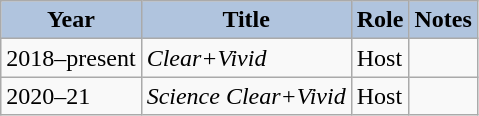<table class="wikitable">
<tr>
<th style="background:#B0C4DE;">Year</th>
<th style="background:#B0C4DE;">Title</th>
<th style="background:#B0C4DE;">Role</th>
<th style="background:#B0C4DE;">Notes</th>
</tr>
<tr>
<td>2018–present</td>
<td><em>Clear+Vivid</em></td>
<td>Host</td>
<td></td>
</tr>
<tr>
<td>2020–21</td>
<td><em>Science Clear+Vivid</em></td>
<td>Host</td>
<td></td>
</tr>
</table>
